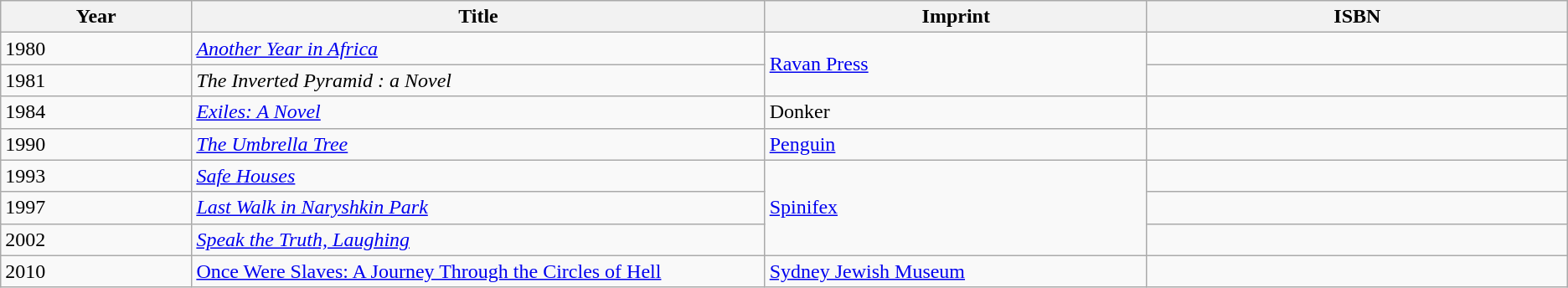<table class="wikitable">
<tr ">
<th width=5%>Year</th>
<th width=15%>Title</th>
<th width=10%>Imprint</th>
<th width=11%>ISBN</th>
</tr>
<tr>
<td>1980</td>
<td><em><a href='#'>Another Year in Africa</a></em></td>
<td rowspan="2"><a href='#'>Ravan Press</a></td>
<td></td>
</tr>
<tr>
<td>1981</td>
<td><em>The Inverted Pyramid : a Novel</em></td>
<td></td>
</tr>
<tr>
<td>1984</td>
<td><em><a href='#'>Exiles: A Novel</a></em></td>
<td>Donker</td>
<td></td>
</tr>
<tr>
<td>1990</td>
<td><em><a href='#'>The Umbrella Tree</a></em></td>
<td><a href='#'>Penguin</a></td>
<td></td>
</tr>
<tr>
<td>1993</td>
<td><em><a href='#'>Safe Houses</a></em></td>
<td rowspan="3"><a href='#'>Spinifex</a></td>
<td></td>
</tr>
<tr>
<td>1997</td>
<td><em><a href='#'>Last Walk in Naryshkin Park</a></em></td>
<td></td>
</tr>
<tr>
<td>2002</td>
<td><em><a href='#'>Speak the Truth, Laughing</a></em></td>
<td></td>
</tr>
<tr>
<td>2010</td>
<td><a href='#'>Once Were Slaves: A Journey Through the Circles of Hell</a></td>
<td><a href='#'>Sydney Jewish Museum</a></td>
<td></td>
</tr>
</table>
